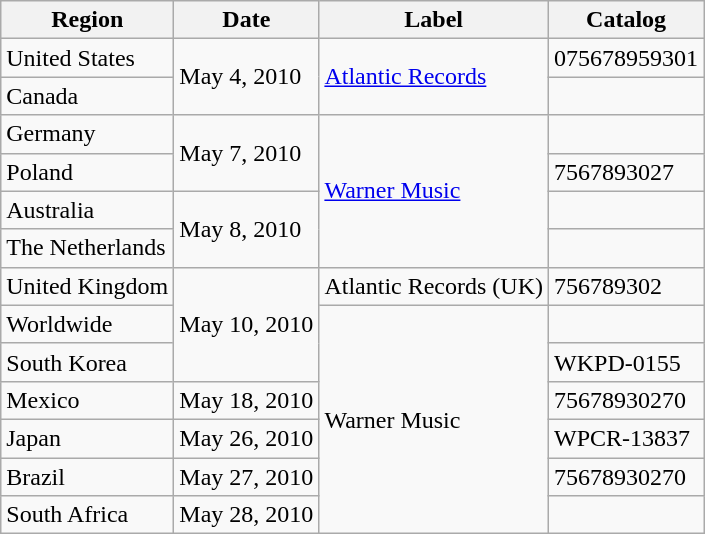<table class="wikitable">
<tr>
<th>Region</th>
<th>Date</th>
<th>Label</th>
<th>Catalog</th>
</tr>
<tr>
<td>United States</td>
<td rowspan="2">May 4, 2010</td>
<td rowspan="2"><a href='#'>Atlantic Records</a></td>
<td>075678959301</td>
</tr>
<tr>
<td>Canada</td>
<td></td>
</tr>
<tr>
<td>Germany</td>
<td rowspan="2">May 7, 2010</td>
<td rowspan="4"><a href='#'>Warner Music</a></td>
<td></td>
</tr>
<tr>
<td>Poland</td>
<td>7567893027</td>
</tr>
<tr>
<td>Australia</td>
<td rowspan="2">May 8, 2010</td>
<td></td>
</tr>
<tr>
<td>The Netherlands</td>
<td></td>
</tr>
<tr>
<td>United Kingdom</td>
<td rowspan="3">May 10, 2010</td>
<td>Atlantic Records (UK)</td>
<td>756789302</td>
</tr>
<tr>
<td>Worldwide</td>
<td rowspan="6">Warner Music</td>
<td></td>
</tr>
<tr>
<td>South Korea</td>
<td>WKPD-0155</td>
</tr>
<tr>
<td>Mexico</td>
<td>May 18, 2010</td>
<td>75678930270</td>
</tr>
<tr>
<td>Japan</td>
<td>May 26, 2010</td>
<td>WPCR-13837</td>
</tr>
<tr>
<td>Brazil</td>
<td>May 27, 2010</td>
<td>75678930270</td>
</tr>
<tr>
<td>South Africa</td>
<td>May 28, 2010</td>
<td></td>
</tr>
</table>
